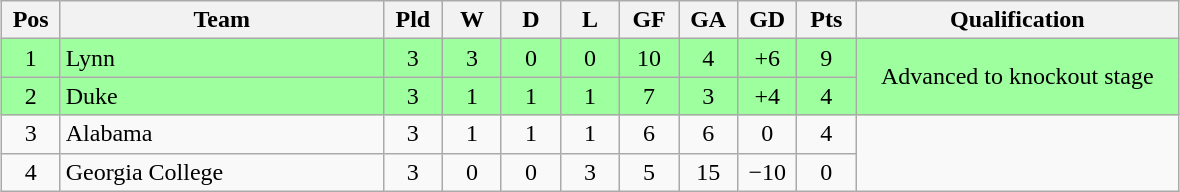<table class="wikitable" style="text-align:center; margin: 1em auto">
<tr>
<th style="width:2em">Pos</th>
<th style="width:13em">Team</th>
<th style="width:2em">Pld</th>
<th style="width:2em">W</th>
<th style="width:2em">D</th>
<th style="width:2em">L</th>
<th style="width:2em">GF</th>
<th style="width:2em">GA</th>
<th style="width:2em">GD</th>
<th style="width:2em">Pts</th>
<th style="width:13em">Qualification</th>
</tr>
<tr bgcolor="#9eff9e">
<td>1</td>
<td style="text-align:left">Lynn</td>
<td>3</td>
<td>3</td>
<td>0</td>
<td>0</td>
<td>10</td>
<td>4</td>
<td>+6</td>
<td>9</td>
<td rowspan="2">Advanced to knockout stage</td>
</tr>
<tr bgcolor="#9eff9e">
<td>2</td>
<td style="text-align:left">Duke</td>
<td>3</td>
<td>1</td>
<td>1</td>
<td>1</td>
<td>7</td>
<td>3</td>
<td>+4</td>
<td>4</td>
</tr>
<tr>
<td>3</td>
<td style="text-align:left">Alabama</td>
<td>3</td>
<td>1</td>
<td>1</td>
<td>1</td>
<td>6</td>
<td>6</td>
<td>0</td>
<td>4</td>
<td rowspan="2"></td>
</tr>
<tr>
<td>4</td>
<td style="text-align:left">Georgia College</td>
<td>3</td>
<td>0</td>
<td>0</td>
<td>3</td>
<td>5</td>
<td>15</td>
<td>−10</td>
<td>0</td>
</tr>
</table>
